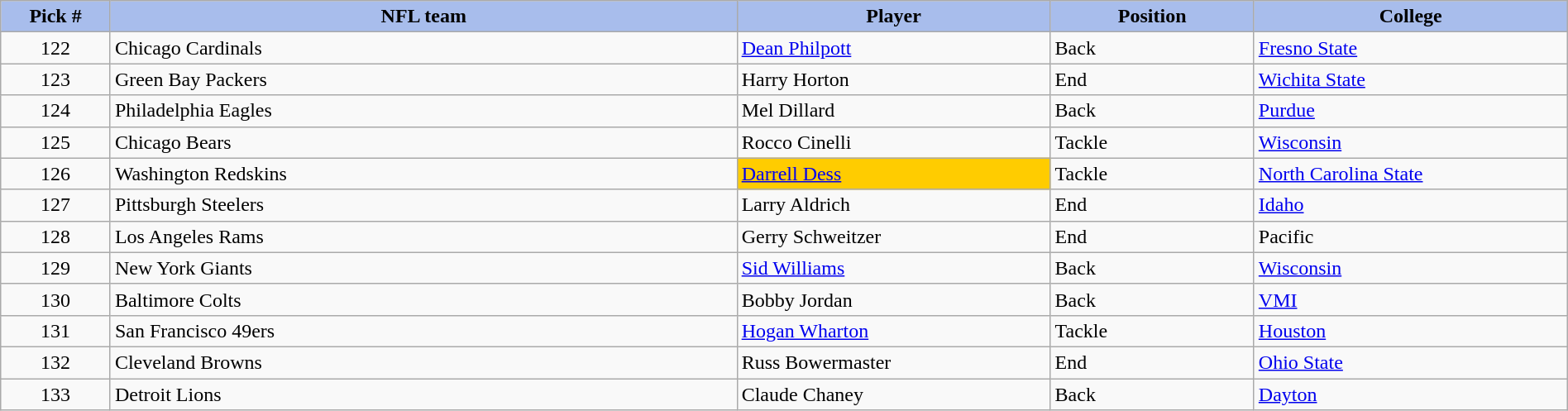<table class="wikitable sortable sortable" style="width: 100%">
<tr>
<th style="background:#A8BDEC;" width=7%>Pick #</th>
<th width=40% style="background:#A8BDEC;">NFL team</th>
<th width=20% style="background:#A8BDEC;">Player</th>
<th width=13% style="background:#A8BDEC;">Position</th>
<th style="background:#A8BDEC;">College</th>
</tr>
<tr>
<td align=center>122</td>
<td>Chicago Cardinals</td>
<td><a href='#'>Dean Philpott</a></td>
<td>Back</td>
<td><a href='#'>Fresno State</a></td>
</tr>
<tr>
<td align=center>123</td>
<td>Green Bay Packers</td>
<td>Harry Horton</td>
<td>End</td>
<td><a href='#'>Wichita State</a></td>
</tr>
<tr>
<td align=center>124</td>
<td>Philadelphia Eagles</td>
<td>Mel Dillard</td>
<td>Back</td>
<td><a href='#'>Purdue</a></td>
</tr>
<tr>
<td align=center>125</td>
<td>Chicago Bears</td>
<td>Rocco Cinelli</td>
<td>Tackle</td>
<td><a href='#'>Wisconsin</a></td>
</tr>
<tr>
<td align=center>126</td>
<td>Washington Redskins</td>
<td bgcolor="#FFCC00"><a href='#'>Darrell Dess</a></td>
<td>Tackle</td>
<td><a href='#'>North Carolina State</a></td>
</tr>
<tr>
<td align=center>127</td>
<td>Pittsburgh Steelers</td>
<td>Larry Aldrich</td>
<td>End</td>
<td><a href='#'>Idaho</a></td>
</tr>
<tr>
<td align=center>128</td>
<td>Los Angeles Rams</td>
<td>Gerry Schweitzer</td>
<td>End</td>
<td>Pacific</td>
</tr>
<tr>
<td align=center>129</td>
<td>New York Giants</td>
<td><a href='#'>Sid Williams</a></td>
<td>Back</td>
<td><a href='#'>Wisconsin</a></td>
</tr>
<tr>
<td align=center>130</td>
<td>Baltimore Colts</td>
<td>Bobby Jordan</td>
<td>Back</td>
<td><a href='#'>VMI</a></td>
</tr>
<tr>
<td align=center>131</td>
<td>San Francisco 49ers</td>
<td><a href='#'>Hogan Wharton</a></td>
<td>Tackle</td>
<td><a href='#'>Houston</a></td>
</tr>
<tr>
<td align=center>132</td>
<td>Cleveland Browns</td>
<td>Russ Bowermaster</td>
<td>End</td>
<td><a href='#'>Ohio State</a></td>
</tr>
<tr>
<td align=center>133</td>
<td>Detroit Lions</td>
<td>Claude Chaney</td>
<td>Back</td>
<td><a href='#'>Dayton</a></td>
</tr>
</table>
